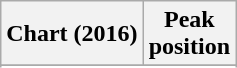<table class="wikitable sortable plainrowheaders" style="text-align:center">
<tr>
<th scope="col">Chart (2016)</th>
<th scope="col">Peak<br> position</th>
</tr>
<tr>
</tr>
<tr>
</tr>
</table>
